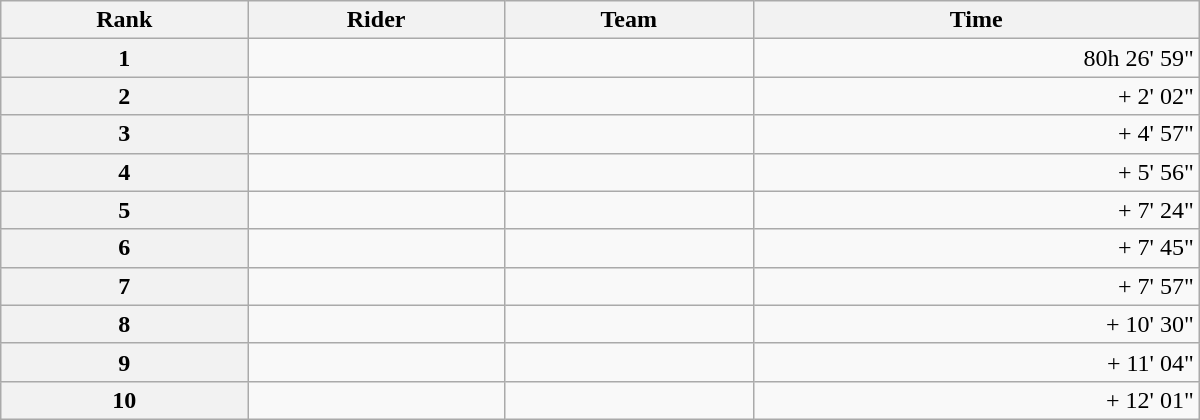<table class="wikitable" style="width:50em;margin-bottom:0;">
<tr>
<th scope="col">Rank</th>
<th scope="col">Rider</th>
<th scope="col">Team</th>
<th scope="col">Time</th>
</tr>
<tr>
<th scope="row">1</th>
<td> </td>
<td></td>
<td style="text-align:right;">80h 26' 59"</td>
</tr>
<tr>
<th scope="row">2</th>
<td></td>
<td></td>
<td style="text-align:right;">+ 2' 02"</td>
</tr>
<tr>
<th scope="row">3</th>
<td> </td>
<td></td>
<td style="text-align:right;">+ 4' 57"</td>
</tr>
<tr>
<th scope="row">4</th>
<td></td>
<td></td>
<td style="text-align:right;">+ 5' 56"</td>
</tr>
<tr>
<th scope="row">5</th>
<td> </td>
<td></td>
<td style="text-align:right;">+ 7' 24"</td>
</tr>
<tr>
<th scope="row">6</th>
<td></td>
<td></td>
<td style="text-align:right;">+ 7' 45"</td>
</tr>
<tr>
<th scope="row">7</th>
<td></td>
<td></td>
<td style="text-align:right;">+ 7' 57"</td>
</tr>
<tr>
<th scope="row">8</th>
<td></td>
<td></td>
<td style="text-align:right;">+ 10' 30"</td>
</tr>
<tr>
<th scope="row">9</th>
<td></td>
<td></td>
<td style="text-align:right;">+ 11' 04"</td>
</tr>
<tr>
<th scope="row">10</th>
<td></td>
<td></td>
<td style="text-align:right;">+ 12' 01"</td>
</tr>
</table>
